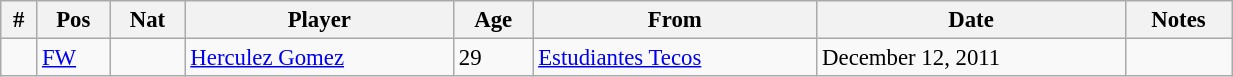<table class="wikitable" style="width:65%; text-align:center; font-size:95%; text-align:left;">
<tr>
<th><strong>#</strong></th>
<th><strong>Pos</strong></th>
<th><strong>Nat</strong></th>
<th><strong>Player</strong></th>
<th><strong>Age</strong></th>
<th><strong>From</strong></th>
<th><strong>Date</strong></th>
<th><strong>Notes</strong></th>
</tr>
<tr>
<td></td>
<td><a href='#'>FW</a></td>
<td></td>
<td><a href='#'>Herculez Gomez</a></td>
<td>29</td>
<td><a href='#'>Estudiantes Tecos</a></td>
<td>December 12, 2011</td>
<td></td>
</tr>
</table>
